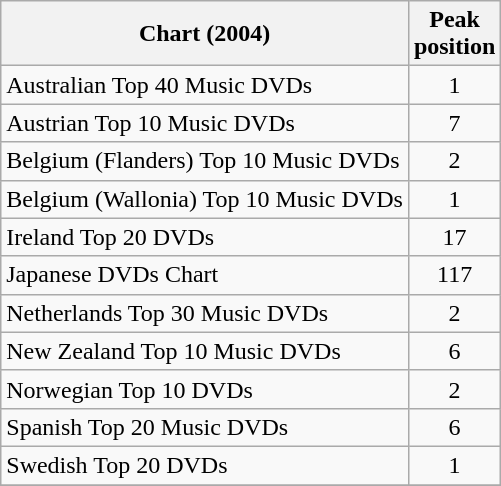<table class="wikitable sortable">
<tr>
<th scope="col">Chart (2004)</th>
<th scope="col">Peak<br>position</th>
</tr>
<tr>
<td>Australian Top 40 Music DVDs</td>
<td style="text-align:center;">1</td>
</tr>
<tr>
<td>Austrian Top 10 Music DVDs</td>
<td style="text-align:center;">7</td>
</tr>
<tr>
<td>Belgium (Flanders) Top 10 Music DVDs</td>
<td style="text-align:center;">2</td>
</tr>
<tr>
<td>Belgium (Wallonia) Top 10 Music DVDs</td>
<td style="text-align:center;">1</td>
</tr>
<tr>
<td>Ireland Top 20 DVDs</td>
<td style="text-align:center;">17</td>
</tr>
<tr>
<td>Japanese DVDs Chart</td>
<td style="text-align:center;">117</td>
</tr>
<tr>
<td>Netherlands Top 30 Music DVDs</td>
<td style="text-align:center;">2</td>
</tr>
<tr>
<td>New Zealand Top 10 Music DVDs</td>
<td style="text-align:center;">6</td>
</tr>
<tr>
<td>Norwegian Top 10 DVDs</td>
<td style="text-align:center;">2</td>
</tr>
<tr>
<td>Spanish Top 20 Music DVDs</td>
<td style="text-align:center;">6</td>
</tr>
<tr>
<td>Swedish Top 20 DVDs</td>
<td style="text-align:center;">1</td>
</tr>
<tr>
</tr>
</table>
